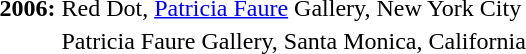<table>
<tr>
<td><strong>2006:</strong></td>
<td>Red Dot, <a href='#'>Patricia Faure</a> Gallery, New York City</td>
</tr>
<tr>
<td></td>
<td>Patricia Faure Gallery, Santa Monica, California</td>
</tr>
</table>
